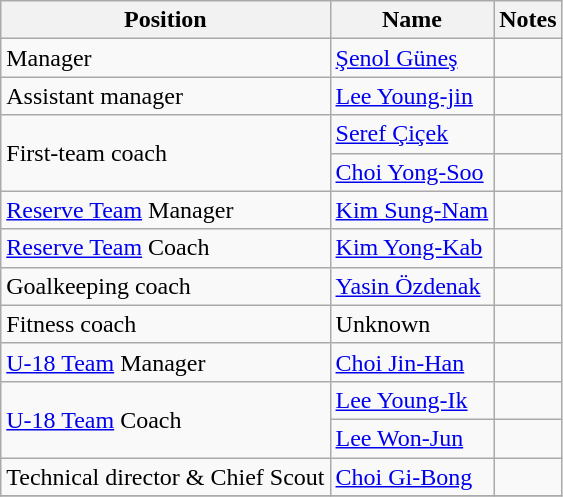<table class="wikitable">
<tr>
<th>Position</th>
<th>Name</th>
<th>Notes</th>
</tr>
<tr>
<td>Manager</td>
<td> <a href='#'>Şenol Güneş</a></td>
<td></td>
</tr>
<tr>
<td>Assistant manager</td>
<td> <a href='#'>Lee Young-jin</a></td>
<td></td>
</tr>
<tr>
<td rowspan="2">First-team coach</td>
<td> <a href='#'>Seref Çiçek</a></td>
<td></td>
</tr>
<tr>
<td> <a href='#'>Choi Yong-Soo</a></td>
<td></td>
</tr>
<tr>
<td><a href='#'>Reserve Team</a> Manager</td>
<td> <a href='#'>Kim Sung-Nam</a></td>
<td></td>
</tr>
<tr>
<td><a href='#'>Reserve Team</a> Coach</td>
<td> <a href='#'>Kim Yong-Kab</a></td>
<td></td>
</tr>
<tr>
<td>Goalkeeping coach</td>
<td> <a href='#'>Yasin Özdenak</a></td>
<td></td>
</tr>
<tr>
<td>Fitness coach</td>
<td><div> Unknown</div></td>
<td></td>
</tr>
<tr>
<td><a href='#'>U-18 Team</a> Manager</td>
<td> <a href='#'>Choi Jin-Han</a></td>
<td></td>
</tr>
<tr>
<td rowspan="2"><a href='#'>U-18 Team</a> Coach</td>
<td> <a href='#'>Lee Young-Ik</a></td>
<td></td>
</tr>
<tr>
<td> <a href='#'>Lee Won-Jun</a></td>
<td></td>
</tr>
<tr>
<td>Technical director & Chief Scout</td>
<td> <a href='#'>Choi Gi-Bong</a></td>
<td></td>
</tr>
<tr>
</tr>
</table>
